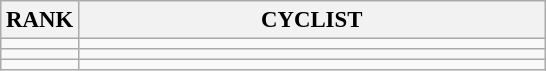<table class="wikitable" style="font-size:95%;">
<tr>
<th>RANK</th>
<th align="left" style="width: 20em">CYCLIST</th>
</tr>
<tr>
<td align="center"></td>
<td></td>
</tr>
<tr>
<td align="center"></td>
<td></td>
</tr>
<tr>
<td align="center"></td>
<td></td>
</tr>
</table>
